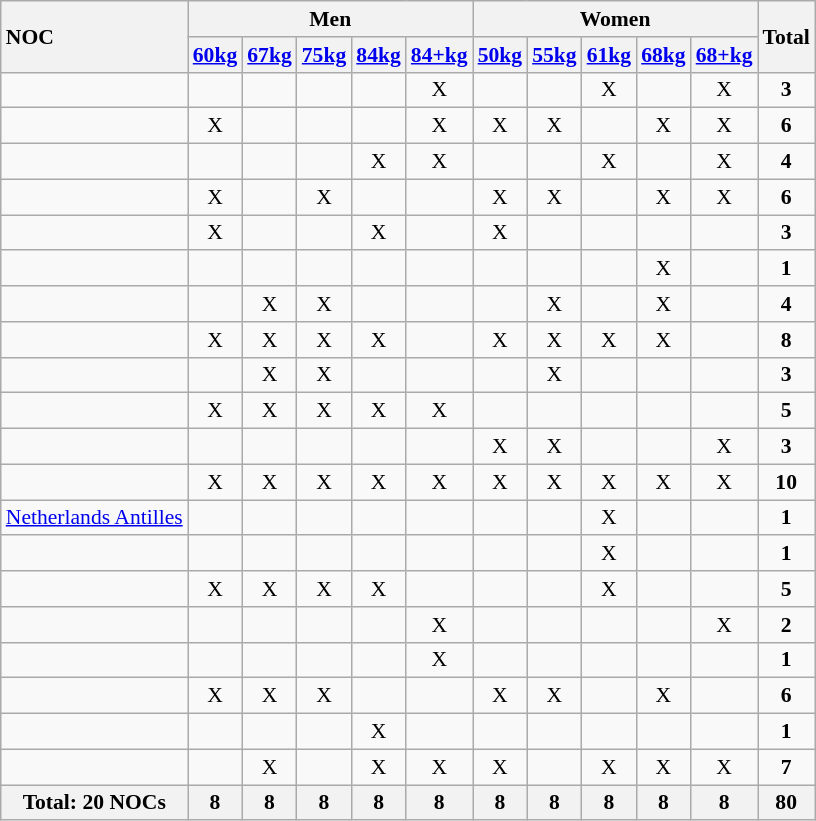<table class="wikitable" style="text-align:center; font-size:90%">
<tr>
<th rowspan="2" style="text-align:left;">NOC</th>
<th colspan="5">Men</th>
<th colspan="5">Women</th>
<th rowspan="2">Total</th>
</tr>
<tr>
<th><a href='#'>60kg</a></th>
<th><a href='#'>67kg</a></th>
<th><a href='#'>75kg</a></th>
<th><a href='#'>84kg</a></th>
<th><a href='#'>84+kg</a></th>
<th><a href='#'>50kg</a></th>
<th><a href='#'>55kg</a></th>
<th><a href='#'>61kg</a></th>
<th><a href='#'>68kg</a></th>
<th><a href='#'>68+kg</a></th>
</tr>
<tr>
<td style="text-align:left;"></td>
<td></td>
<td></td>
<td></td>
<td></td>
<td>X</td>
<td></td>
<td></td>
<td>X</td>
<td></td>
<td>X</td>
<td><strong>3</strong></td>
</tr>
<tr>
<td style="text-align:left;"></td>
<td>X</td>
<td></td>
<td></td>
<td></td>
<td>X</td>
<td>X</td>
<td>X</td>
<td></td>
<td>X</td>
<td>X</td>
<td><strong>6</strong></td>
</tr>
<tr>
<td style="text-align:left;"></td>
<td></td>
<td></td>
<td></td>
<td>X</td>
<td>X</td>
<td></td>
<td></td>
<td>X</td>
<td></td>
<td>X</td>
<td><strong>4</strong></td>
</tr>
<tr>
<td style="text-align:left;"></td>
<td>X</td>
<td></td>
<td>X</td>
<td></td>
<td></td>
<td>X</td>
<td>X</td>
<td></td>
<td>X</td>
<td>X</td>
<td><strong>6</strong></td>
</tr>
<tr>
<td style="text-align:left;"></td>
<td>X</td>
<td></td>
<td></td>
<td>X</td>
<td></td>
<td>X</td>
<td></td>
<td></td>
<td></td>
<td></td>
<td><strong>3</strong></td>
</tr>
<tr>
<td style="text-align:left;"></td>
<td></td>
<td></td>
<td></td>
<td></td>
<td></td>
<td></td>
<td></td>
<td></td>
<td>X</td>
<td></td>
<td><strong>1</strong></td>
</tr>
<tr>
<td style="text-align:left;"></td>
<td></td>
<td>X</td>
<td>X</td>
<td></td>
<td></td>
<td></td>
<td>X</td>
<td></td>
<td>X</td>
<td></td>
<td><strong>4</strong></td>
</tr>
<tr>
<td style="text-align:left;"></td>
<td>X</td>
<td>X</td>
<td>X</td>
<td>X</td>
<td></td>
<td>X</td>
<td>X</td>
<td>X</td>
<td>X</td>
<td></td>
<td><strong>8</strong></td>
</tr>
<tr>
<td style="text-align:left;"></td>
<td></td>
<td>X</td>
<td>X</td>
<td></td>
<td></td>
<td></td>
<td>X</td>
<td></td>
<td></td>
<td></td>
<td><strong>3</strong></td>
</tr>
<tr>
<td style="text-align:left;"></td>
<td>X</td>
<td>X</td>
<td>X</td>
<td>X</td>
<td>X</td>
<td></td>
<td></td>
<td></td>
<td></td>
<td></td>
<td><strong>5</strong></td>
</tr>
<tr>
<td style="text-align:left;"></td>
<td></td>
<td></td>
<td></td>
<td></td>
<td></td>
<td>X</td>
<td>X</td>
<td></td>
<td></td>
<td>X</td>
<td><strong>3</strong></td>
</tr>
<tr>
<td style="text-align:left;"></td>
<td>X</td>
<td>X</td>
<td>X</td>
<td>X</td>
<td>X</td>
<td>X</td>
<td>X</td>
<td>X</td>
<td>X</td>
<td>X</td>
<td><strong>10</strong></td>
</tr>
<tr>
<td style="text-align:left;"> <a href='#'>Netherlands Antilles</a></td>
<td></td>
<td></td>
<td></td>
<td></td>
<td></td>
<td></td>
<td></td>
<td>X</td>
<td></td>
<td></td>
<td><strong>1</strong></td>
</tr>
<tr>
<td style="text-align:left;"></td>
<td></td>
<td></td>
<td></td>
<td></td>
<td></td>
<td></td>
<td></td>
<td>X</td>
<td></td>
<td></td>
<td><strong>1</strong></td>
</tr>
<tr>
<td style="text-align:left;"></td>
<td>X</td>
<td>X</td>
<td>X</td>
<td>X</td>
<td></td>
<td></td>
<td></td>
<td>X</td>
<td></td>
<td></td>
<td><strong>5</strong></td>
</tr>
<tr>
<td style="text-align:left;"></td>
<td></td>
<td></td>
<td></td>
<td></td>
<td>X</td>
<td></td>
<td></td>
<td></td>
<td></td>
<td>X</td>
<td><strong>2</strong></td>
</tr>
<tr>
<td style="text-align:left;"></td>
<td></td>
<td></td>
<td></td>
<td></td>
<td>X</td>
<td></td>
<td></td>
<td></td>
<td></td>
<td></td>
<td><strong>1</strong></td>
</tr>
<tr>
<td style="text-align:left;"></td>
<td>X</td>
<td>X</td>
<td>X</td>
<td></td>
<td></td>
<td>X</td>
<td>X</td>
<td></td>
<td>X</td>
<td></td>
<td><strong>6</strong></td>
</tr>
<tr>
<td style="text-align:left;"></td>
<td></td>
<td></td>
<td></td>
<td>X</td>
<td></td>
<td></td>
<td></td>
<td></td>
<td></td>
<td></td>
<td><strong>1</strong></td>
</tr>
<tr>
<td style="text-align:left;"></td>
<td></td>
<td>X</td>
<td></td>
<td>X</td>
<td>X</td>
<td>X</td>
<td></td>
<td>X</td>
<td>X</td>
<td>X</td>
<td><strong>7</strong></td>
</tr>
<tr>
<th>Total: 20 NOCs</th>
<th>8</th>
<th>8</th>
<th>8</th>
<th>8</th>
<th>8</th>
<th>8</th>
<th>8</th>
<th>8</th>
<th>8</th>
<th>8</th>
<th>80</th>
</tr>
</table>
